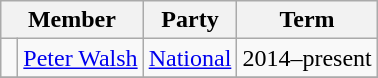<table class="wikitable">
<tr>
<th colspan="2">Member</th>
<th>Party</th>
<th>Term</th>
</tr>
<tr>
<td> </td>
<td><a href='#'>Peter Walsh</a></td>
<td><a href='#'>National</a></td>
<td>2014–present</td>
</tr>
<tr>
</tr>
</table>
